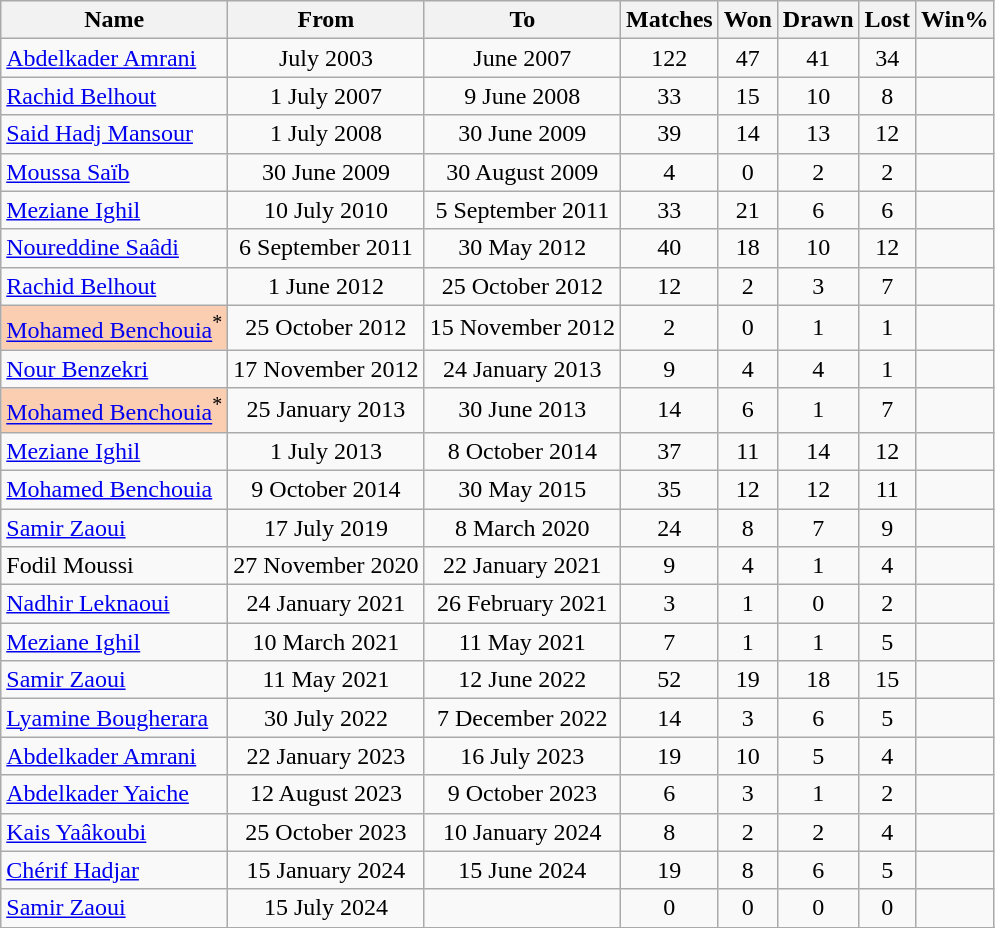<table class="wikitable plainrowheaders sortable" style="text-align:center">
<tr style="background:#f0f6ff;">
<th>Name</th>
<th>From</th>
<th>To</th>
<th>Matches</th>
<th>Won</th>
<th>Drawn</th>
<th>Lost</th>
<th>Win%</th>
</tr>
<tr>
<td align="left"> <a href='#'>Abdelkader Amrani</a></td>
<td>July 2003</td>
<td>June 2007</td>
<td>122</td>
<td>47</td>
<td>41</td>
<td>34</td>
<td></td>
</tr>
<tr>
<td align="left"> <a href='#'>Rachid Belhout</a></td>
<td>1 July 2007</td>
<td>9 June 2008</td>
<td>33</td>
<td>15</td>
<td>10</td>
<td>8</td>
<td></td>
</tr>
<tr>
<td align="left"> <a href='#'>Said Hadj Mansour</a></td>
<td>1 July 2008</td>
<td>30 June 2009</td>
<td>39</td>
<td>14</td>
<td>13</td>
<td>12</td>
<td></td>
</tr>
<tr>
<td align="left"> <a href='#'>Moussa Saïb</a></td>
<td>30 June 2009</td>
<td>30 August 2009</td>
<td>4</td>
<td>0</td>
<td>2</td>
<td>2</td>
<td></td>
</tr>
<tr>
<td align="left"> <a href='#'>Meziane Ighil</a></td>
<td>10 July 2010</td>
<td>5 September 2011</td>
<td>33</td>
<td>21</td>
<td>6</td>
<td>6</td>
<td></td>
</tr>
<tr>
<td align="left"> <a href='#'>Noureddine Saâdi</a></td>
<td>6 September 2011</td>
<td>30 May 2012</td>
<td>40</td>
<td>18</td>
<td>10</td>
<td>12</td>
<td></td>
</tr>
<tr>
<td align="left"> <a href='#'>Rachid Belhout</a></td>
<td>1 June 2012</td>
<td>25 October 2012</td>
<td>12</td>
<td>2</td>
<td>3</td>
<td>7</td>
<td></td>
</tr>
<tr>
<td align="left" scope=row style=background:#FBCEB1> <a href='#'>Mohamed Benchouia</a><sup>*</sup></td>
<td>25 October 2012</td>
<td>15 November 2012</td>
<td>2</td>
<td>0</td>
<td>1</td>
<td>1</td>
<td></td>
</tr>
<tr>
<td align="left"> <a href='#'>Nour Benzekri</a></td>
<td>17 November 2012</td>
<td>24 January 2013</td>
<td>9</td>
<td>4</td>
<td>4</td>
<td>1</td>
<td></td>
</tr>
<tr>
<td align="left" scope=row style=background:#FBCEB1> <a href='#'>Mohamed Benchouia</a><sup>*</sup></td>
<td>25 January 2013</td>
<td>30 June 2013</td>
<td>14</td>
<td>6</td>
<td>1</td>
<td>7</td>
<td></td>
</tr>
<tr>
<td align="left"> <a href='#'>Meziane Ighil</a></td>
<td>1 July 2013</td>
<td>8 October 2014</td>
<td>37</td>
<td>11</td>
<td>14</td>
<td>12</td>
<td></td>
</tr>
<tr>
<td align="left"> <a href='#'>Mohamed Benchouia</a></td>
<td>9 October 2014</td>
<td>30 May 2015</td>
<td>35</td>
<td>12</td>
<td>12</td>
<td>11</td>
<td></td>
</tr>
<tr>
<td align="left"> <a href='#'>Samir Zaoui</a></td>
<td>17 July 2019</td>
<td>8 March 2020</td>
<td>24</td>
<td>8</td>
<td>7</td>
<td>9</td>
<td></td>
</tr>
<tr>
<td align="left"> Fodil Moussi</td>
<td>27 November 2020</td>
<td>22 January 2021</td>
<td>9</td>
<td>4</td>
<td>1</td>
<td>4</td>
<td></td>
</tr>
<tr>
<td align="left"> <a href='#'>Nadhir Leknaoui</a></td>
<td>24 January 2021</td>
<td>26 February 2021</td>
<td>3</td>
<td>1</td>
<td>0</td>
<td>2</td>
<td></td>
</tr>
<tr>
<td align="left"> <a href='#'>Meziane Ighil</a></td>
<td>10 March 2021</td>
<td>11 May 2021</td>
<td>7</td>
<td>1</td>
<td>1</td>
<td>5</td>
<td></td>
</tr>
<tr>
<td align="left"> <a href='#'>Samir Zaoui</a></td>
<td>11 May 2021</td>
<td>12 June 2022</td>
<td>52</td>
<td>19</td>
<td>18</td>
<td>15</td>
<td></td>
</tr>
<tr>
<td align="left"> <a href='#'>Lyamine Bougherara</a></td>
<td>30 July 2022</td>
<td>7 December 2022</td>
<td>14</td>
<td>3</td>
<td>6</td>
<td>5</td>
<td></td>
</tr>
<tr>
<td align="left"> <a href='#'>Abdelkader Amrani</a></td>
<td>22 January 2023</td>
<td>16 July 2023</td>
<td>19</td>
<td>10</td>
<td>5</td>
<td>4</td>
<td></td>
</tr>
<tr>
<td align="left"> <a href='#'>Abdelkader Yaiche</a></td>
<td>12 August 2023</td>
<td>9 October 2023</td>
<td>6</td>
<td>3</td>
<td>1</td>
<td>2</td>
<td></td>
</tr>
<tr>
<td align="left"> <a href='#'>Kais Yaâkoubi</a></td>
<td>25 October 2023</td>
<td>10 January 2024</td>
<td>8</td>
<td>2</td>
<td>2</td>
<td>4</td>
<td></td>
</tr>
<tr>
<td align="left"> <a href='#'>Chérif Hadjar</a></td>
<td>15 January 2024</td>
<td>15 June 2024</td>
<td>19</td>
<td>8</td>
<td>6</td>
<td>5</td>
<td></td>
</tr>
<tr>
<td align="left"> <a href='#'>Samir Zaoui</a></td>
<td>15 July 2024</td>
<td></td>
<td>0</td>
<td>0</td>
<td>0</td>
<td>0</td>
<td></td>
</tr>
<tr>
</tr>
</table>
